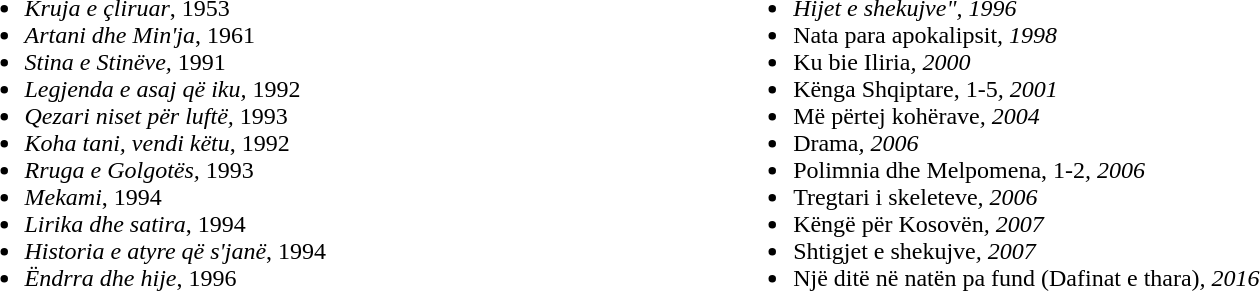<table style="width: 100%; align:top">
<tr>
<td valign=top><br><ul><li><em>Kruja e çliruar</em>, 1953</li><li><em>Artani dhe Min'ja</em>, 1961</li><li><em>Stina e Stinëve,</em> 1991</li><li><em>Legjenda e asaj që iku,</em> 1992</li><li><em>Qezari niset për luftë,</em> 1993</li><li><em>Koha tani, vendi këtu</em>, 1992</li><li><em>Rruga e Golgotës,</em> 1993</li><li><em>Mekami</em>, 1994</li><li><em>Lirika dhe satira</em>, 1994</li><li><em>Historia e atyre që s'janë</em>, 1994</li><li><em>Ëndrra dhe hije</em>, 1996</li></ul></td>
<td valign=top><br><ul><li><em>Hijet e shekujve", 1996</li><li></em>Nata para apokalipsit<em>, 1998</li><li></em>Ku bie Iliria<em>, 2000</li><li></em>Kënga Shqiptare, 1-5<em>, 2001</li><li></em>Më përtej kohërave<em>, 2004</li><li></em>Drama<em>, 2006</li><li></em>Polimnia dhe Melpomena, 1-2<em>, 2006</li><li></em>Tregtari i skeleteve<em>, 2006</li><li></em>Këngë për Kosovën<em>, 2007</li><li></em>Shtigjet e shekujve<em>, 2007</li><li></em>Një ditë në natën pa fund (Dafinat e thara)<em>, 2016</li></ul></td>
<td valign=top></td>
</tr>
</table>
